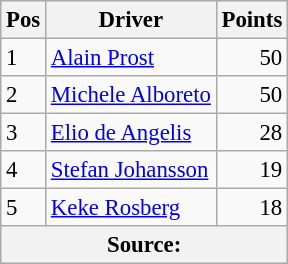<table class="wikitable" style="font-size: 95%;">
<tr>
<th>Pos</th>
<th>Driver</th>
<th>Points</th>
</tr>
<tr>
<td>1</td>
<td> <a href='#'>Alain Prost</a></td>
<td align="right">50</td>
</tr>
<tr>
<td>2</td>
<td> <a href='#'>Michele Alboreto</a></td>
<td align="right">50</td>
</tr>
<tr>
<td>3</td>
<td> <a href='#'>Elio de Angelis</a></td>
<td align="right">28</td>
</tr>
<tr>
<td>4</td>
<td> <a href='#'>Stefan Johansson</a></td>
<td align="right">19</td>
</tr>
<tr>
<td>5</td>
<td> <a href='#'>Keke Rosberg</a></td>
<td align="right">18</td>
</tr>
<tr>
<th colspan=4>Source: </th>
</tr>
</table>
